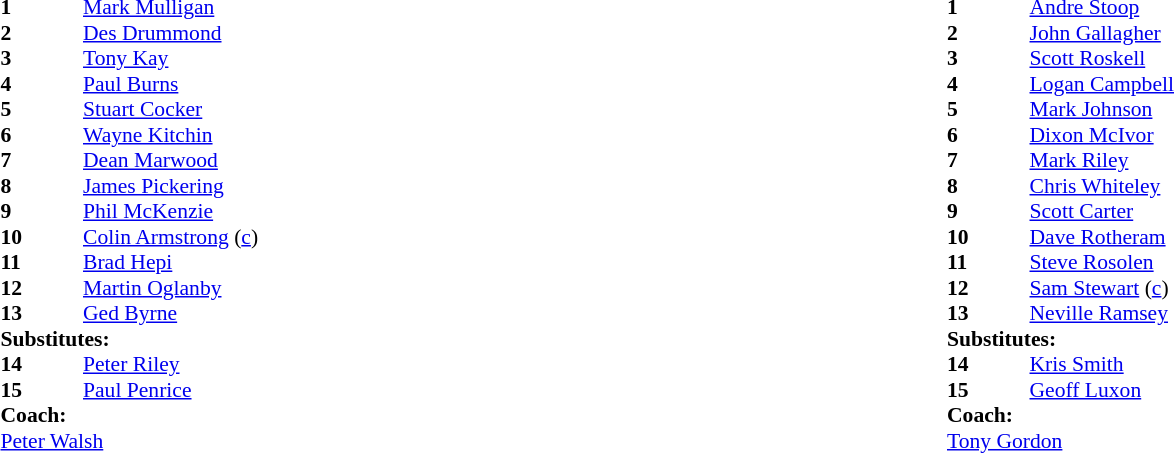<table width="100%">
<tr>
<td valign="top" width="50%"><br><table style="font-size: 90%" cellspacing="0" cellpadding="0">
<tr>
<th width="55"></th>
</tr>
<tr>
<td><strong>1</strong></td>
<td><a href='#'>Mark Mulligan</a></td>
</tr>
<tr>
<td><strong>2</strong></td>
<td><a href='#'>Des Drummond</a></td>
</tr>
<tr>
<td><strong>3</strong></td>
<td><a href='#'>Tony Kay</a></td>
</tr>
<tr>
<td><strong>4</strong></td>
<td><a href='#'>Paul Burns</a></td>
</tr>
<tr>
<td><strong>5</strong></td>
<td><a href='#'>Stuart Cocker</a></td>
</tr>
<tr>
<td><strong>6</strong></td>
<td><a href='#'>Wayne Kitchin</a></td>
</tr>
<tr>
<td><strong>7</strong></td>
<td><a href='#'>Dean Marwood</a></td>
</tr>
<tr>
<td><strong>8</strong></td>
<td><a href='#'>James Pickering</a></td>
</tr>
<tr>
<td><strong>9</strong></td>
<td><a href='#'>Phil McKenzie</a></td>
</tr>
<tr>
<td><strong>10</strong></td>
<td><a href='#'>Colin Armstrong</a> (<a href='#'>c</a>)</td>
</tr>
<tr>
<td><strong>11</strong></td>
<td><a href='#'>Brad Hepi</a></td>
</tr>
<tr>
<td><strong>12</strong></td>
<td><a href='#'>Martin Oglanby</a></td>
</tr>
<tr>
<td><strong>13</strong></td>
<td><a href='#'>Ged Byrne</a></td>
</tr>
<tr>
<td colspan=3><strong>Substitutes:</strong></td>
</tr>
<tr>
<td><strong>14</strong></td>
<td><a href='#'>Peter Riley</a></td>
</tr>
<tr>
<td><strong>15</strong></td>
<td><a href='#'>Paul Penrice</a></td>
</tr>
<tr>
<td colspan=3><strong>Coach:</strong></td>
</tr>
<tr>
<td colspan="4"><a href='#'>Peter Walsh</a></td>
</tr>
</table>
</td>
<td valign="top" width="50%"><br><table style="font-size: 90%" cellspacing="0" cellpadding="0">
<tr>
<th width="55"></th>
</tr>
<tr>
<td><strong>1</strong></td>
<td><a href='#'>Andre Stoop</a></td>
</tr>
<tr>
<td><strong>2</strong></td>
<td><a href='#'>John Gallagher</a></td>
</tr>
<tr>
<td><strong>3</strong></td>
<td><a href='#'>Scott Roskell</a></td>
</tr>
<tr>
<td><strong>4</strong></td>
<td><a href='#'>Logan Campbell</a></td>
</tr>
<tr>
<td><strong>5</strong></td>
<td><a href='#'>Mark Johnson</a></td>
</tr>
<tr>
<td><strong>6</strong></td>
<td><a href='#'>Dixon McIvor</a></td>
</tr>
<tr>
<td><strong>7</strong></td>
<td><a href='#'>Mark Riley</a></td>
</tr>
<tr>
<td><strong>8</strong></td>
<td><a href='#'>Chris Whiteley</a></td>
</tr>
<tr>
<td><strong>9</strong></td>
<td><a href='#'>Scott Carter</a></td>
</tr>
<tr>
<td><strong>10</strong></td>
<td><a href='#'>Dave Rotheram</a></td>
</tr>
<tr>
<td><strong>11</strong></td>
<td><a href='#'>Steve Rosolen</a></td>
</tr>
<tr>
<td><strong>12</strong></td>
<td><a href='#'>Sam Stewart</a> (<a href='#'>c</a>)</td>
</tr>
<tr>
<td><strong>13</strong></td>
<td><a href='#'>Neville Ramsey</a></td>
</tr>
<tr>
<td colspan=3><strong>Substitutes:</strong></td>
</tr>
<tr>
<td><strong>14</strong></td>
<td><a href='#'>Kris Smith</a></td>
</tr>
<tr>
<td><strong>15</strong></td>
<td><a href='#'>Geoff Luxon</a></td>
</tr>
<tr>
<td colspan=3><strong>Coach:</strong></td>
</tr>
<tr>
<td colspan="4"><a href='#'>Tony Gordon</a></td>
</tr>
</table>
</td>
</tr>
</table>
